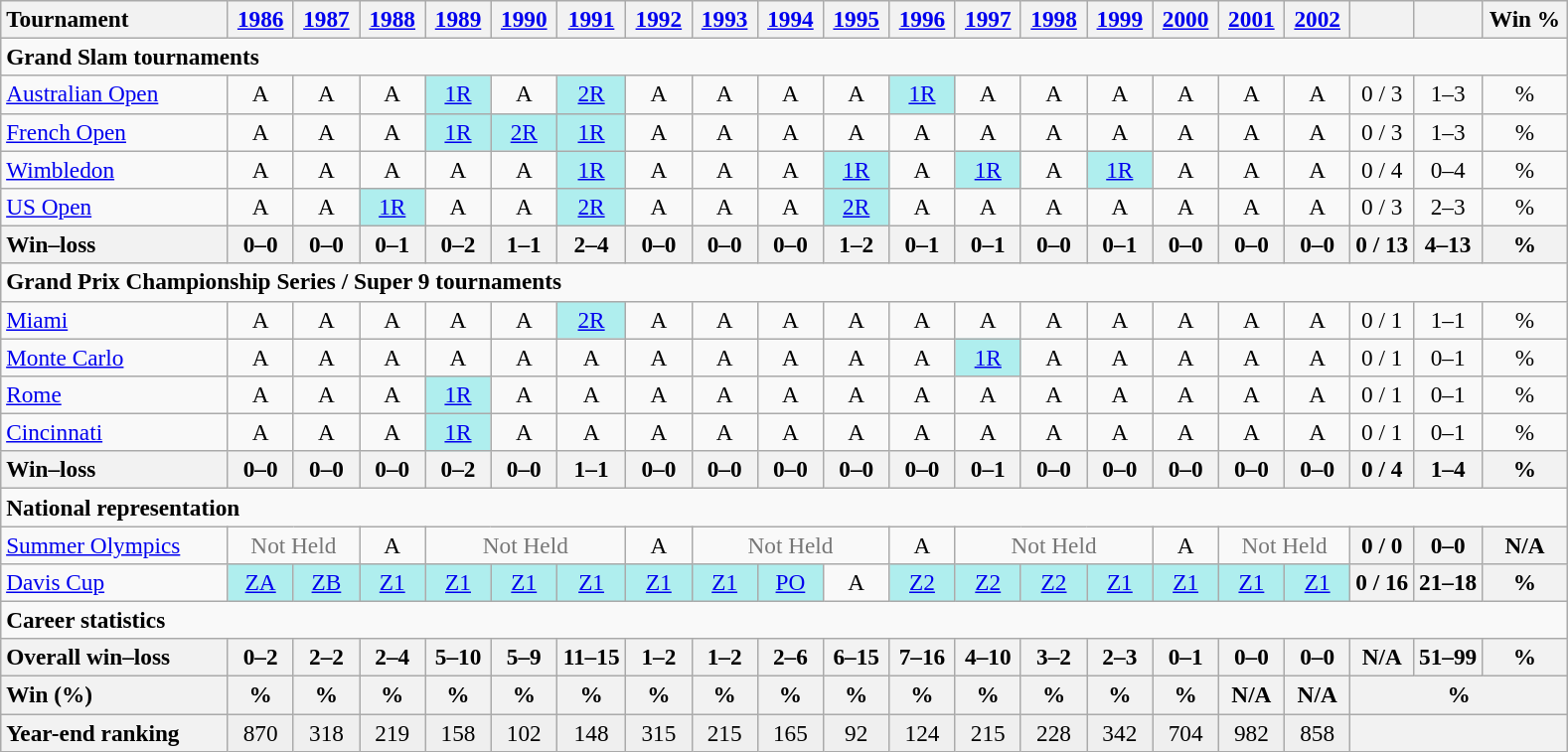<table class=wikitable style=text-align:center;font-size:97%>
<tr>
<th width=145 style="text-align:left;">Tournament</th>
<th width="37"><a href='#'>1986</a></th>
<th width=37><a href='#'>1987</a></th>
<th width=37><a href='#'>1988</a></th>
<th width=37><a href='#'>1989</a></th>
<th width=37><a href='#'>1990</a></th>
<th width=39><a href='#'>1991</a></th>
<th width=37><a href='#'>1992</a></th>
<th width=37><a href='#'>1993</a></th>
<th width=37><a href='#'>1994</a></th>
<th width=37><a href='#'>1995</a></th>
<th width=37><a href='#'>1996</a></th>
<th width=37><a href='#'>1997</a></th>
<th width=37><a href='#'>1998</a></th>
<th width=37><a href='#'>1999</a></th>
<th width=37><a href='#'>2000</a></th>
<th width=37><a href='#'>2001</a></th>
<th width=37><a href='#'>2002</a></th>
<th></th>
<th></th>
<th width=50>Win %</th>
</tr>
<tr>
<td colspan=21 align=left><strong>Grand Slam tournaments</strong></td>
</tr>
<tr>
<td align=left><a href='#'>Australian Open</a></td>
<td>A</td>
<td>A</td>
<td>A</td>
<td bgcolor=afeeee><a href='#'>1R</a></td>
<td>A</td>
<td bgcolor=afeeee><a href='#'>2R</a></td>
<td>A</td>
<td>A</td>
<td>A</td>
<td>A</td>
<td bgcolor=afeeee><a href='#'>1R</a></td>
<td>A</td>
<td>A</td>
<td>A</td>
<td>A</td>
<td>A</td>
<td>A</td>
<td>0 / 3</td>
<td>1–3</td>
<td>%</td>
</tr>
<tr>
<td align=left><a href='#'>French Open</a></td>
<td>A</td>
<td>A</td>
<td>A</td>
<td bgcolor=afeeee><a href='#'>1R</a></td>
<td bgcolor=afeeee><a href='#'>2R</a></td>
<td bgcolor=afeeee><a href='#'>1R</a></td>
<td>A</td>
<td>A</td>
<td>A</td>
<td>A</td>
<td>A</td>
<td>A</td>
<td>A</td>
<td>A</td>
<td>A</td>
<td>A</td>
<td>A</td>
<td>0 / 3</td>
<td>1–3</td>
<td>%</td>
</tr>
<tr>
<td align=left><a href='#'>Wimbledon</a></td>
<td>A</td>
<td>A</td>
<td>A</td>
<td>A</td>
<td>A</td>
<td bgcolor=afeeee><a href='#'>1R</a></td>
<td>A</td>
<td>A</td>
<td>A</td>
<td bgcolor=afeeee><a href='#'>1R</a></td>
<td>A</td>
<td bgcolor=afeeee><a href='#'>1R</a></td>
<td>A</td>
<td bgcolor=afeeee><a href='#'>1R</a></td>
<td>A</td>
<td>A</td>
<td>A</td>
<td>0 / 4</td>
<td>0–4</td>
<td>%</td>
</tr>
<tr>
<td align=left><a href='#'>US Open</a></td>
<td>A</td>
<td>A</td>
<td bgcolor=afeeee><a href='#'>1R</a></td>
<td>A</td>
<td>A</td>
<td bgcolor=afeeee><a href='#'>2R</a></td>
<td>A</td>
<td>A</td>
<td>A</td>
<td bgcolor=afeeee><a href='#'>2R</a></td>
<td>A</td>
<td>A</td>
<td>A</td>
<td>A</td>
<td>A</td>
<td>A</td>
<td>A</td>
<td>0 / 3</td>
<td>2–3</td>
<td>%</td>
</tr>
<tr>
<th style=text-align:left>Win–loss</th>
<th>0–0</th>
<th>0–0</th>
<th>0–1</th>
<th>0–2</th>
<th>1–1</th>
<th>2–4</th>
<th>0–0</th>
<th>0–0</th>
<th>0–0</th>
<th>1–2</th>
<th>0–1</th>
<th>0–1</th>
<th>0–0</th>
<th>0–1</th>
<th>0–0</th>
<th>0–0</th>
<th>0–0</th>
<th>0 / 13</th>
<th>4–13</th>
<th>%</th>
</tr>
<tr>
<td colspan=21 align=left><strong>Grand Prix Championship Series / Super 9 tournaments</strong></td>
</tr>
<tr>
<td align=left><a href='#'>Miami</a></td>
<td>A</td>
<td>A</td>
<td>A</td>
<td>A</td>
<td>A</td>
<td bgcolor=afeeee><a href='#'>2R</a></td>
<td>A</td>
<td>A</td>
<td>A</td>
<td>A</td>
<td>A</td>
<td>A</td>
<td>A</td>
<td>A</td>
<td>A</td>
<td>A</td>
<td>A</td>
<td>0 / 1</td>
<td>1–1</td>
<td>%</td>
</tr>
<tr>
<td align=left><a href='#'>Monte Carlo</a></td>
<td>A</td>
<td>A</td>
<td>A</td>
<td>A</td>
<td>A</td>
<td>A</td>
<td>A</td>
<td>A</td>
<td>A</td>
<td>A</td>
<td>A</td>
<td bgcolor=afeeee><a href='#'>1R</a></td>
<td>A</td>
<td>A</td>
<td>A</td>
<td>A</td>
<td>A</td>
<td>0 / 1</td>
<td>0–1</td>
<td>%</td>
</tr>
<tr>
<td align=left><a href='#'>Rome</a></td>
<td>A</td>
<td>A</td>
<td>A</td>
<td bgcolor=afeeee><a href='#'>1R</a></td>
<td>A</td>
<td>A</td>
<td>A</td>
<td>A</td>
<td>A</td>
<td>A</td>
<td>A</td>
<td>A</td>
<td>A</td>
<td>A</td>
<td>A</td>
<td>A</td>
<td>A</td>
<td>0 / 1</td>
<td>0–1</td>
<td>%</td>
</tr>
<tr>
<td align=left><a href='#'>Cincinnati</a></td>
<td>A</td>
<td>A</td>
<td>A</td>
<td bgcolor=afeeee><a href='#'>1R</a></td>
<td>A</td>
<td>A</td>
<td>A</td>
<td>A</td>
<td>A</td>
<td>A</td>
<td>A</td>
<td>A</td>
<td>A</td>
<td>A</td>
<td>A</td>
<td>A</td>
<td>A</td>
<td>0 / 1</td>
<td>0–1</td>
<td>%</td>
</tr>
<tr>
<th style=text-align:left>Win–loss</th>
<th>0–0</th>
<th>0–0</th>
<th>0–0</th>
<th>0–2</th>
<th>0–0</th>
<th>1–1</th>
<th>0–0</th>
<th>0–0</th>
<th>0–0</th>
<th>0–0</th>
<th>0–0</th>
<th>0–1</th>
<th>0–0</th>
<th>0–0</th>
<th>0–0</th>
<th>0–0</th>
<th>0–0</th>
<th>0 / 4</th>
<th>1–4</th>
<th>%</th>
</tr>
<tr>
<td colspan="21" style="text-align:left;"><strong>National representation</strong></td>
</tr>
<tr>
<td align=left><a href='#'>Summer Olympics</a></td>
<td colspan=2 style=color:#767676>Not Held</td>
<td>A</td>
<td colspan=3 style=color:#767676>Not Held</td>
<td>A</td>
<td colspan=3 style=color:#767676>Not Held</td>
<td>A</td>
<td colspan=3 style=color:#767676>Not Held</td>
<td>A</td>
<td colspan=2 style=color:#767676>Not Held</td>
<th>0 / 0</th>
<th>0–0</th>
<th>N/A</th>
</tr>
<tr>
<td align=left><a href='#'>Davis Cup</a></td>
<td bgcolor=afeeee><a href='#'>ZA</a></td>
<td bgcolor=afeeee><a href='#'>ZB</a></td>
<td bgcolor=afeeee><a href='#'>Z1</a></td>
<td bgcolor=afeeee><a href='#'>Z1</a></td>
<td bgcolor=afeeee><a href='#'>Z1</a></td>
<td bgcolor=afeeee><a href='#'>Z1</a></td>
<td bgcolor=afeeee><a href='#'>Z1</a></td>
<td bgcolor=afeeee><a href='#'>Z1</a></td>
<td bgcolor=afeeee><a href='#'>PO</a></td>
<td>A</td>
<td bgcolor=afeeee><a href='#'>Z2</a></td>
<td bgcolor=afeeee><a href='#'>Z2</a></td>
<td bgcolor=afeeee><a href='#'>Z2</a></td>
<td bgcolor=afeeee><a href='#'>Z1</a></td>
<td bgcolor=afeeee><a href='#'>Z1</a></td>
<td bgcolor=afeeee><a href='#'>Z1</a></td>
<td bgcolor=afeeee><a href='#'>Z1</a></td>
<th>0 / 16</th>
<th>21–18</th>
<th>%</th>
</tr>
<tr>
<td colspan="21" style="text-align:left;"><strong>Career statistics</strong></td>
</tr>
<tr>
<th style=text-align:left>Overall win–loss</th>
<th>0–2</th>
<th>2–2</th>
<th>2–4</th>
<th>5–10</th>
<th>5–9</th>
<th>11–15</th>
<th>1–2</th>
<th>1–2</th>
<th>2–6</th>
<th>6–15</th>
<th>7–16</th>
<th>4–10</th>
<th>3–2</th>
<th>2–3</th>
<th>0–1</th>
<th>0–0</th>
<th>0–0</th>
<th>N/A</th>
<th>51–99</th>
<th>%</th>
</tr>
<tr>
<th style=text-align:left>Win (%)</th>
<th>%</th>
<th>%</th>
<th>%</th>
<th>%</th>
<th>%</th>
<th>%</th>
<th>%</th>
<th>%</th>
<th>%</th>
<th>%</th>
<th>%</th>
<th>%</th>
<th>%</th>
<th>%</th>
<th>%</th>
<th>N/A</th>
<th>N/A</th>
<th colspan=3>%</th>
</tr>
<tr style="background:#efefef;">
<th style=text-align:left>Year-end ranking</th>
<td>870</td>
<td>318</td>
<td>219</td>
<td>158</td>
<td>102</td>
<td>148</td>
<td>315</td>
<td>215</td>
<td>165</td>
<td>92</td>
<td>124</td>
<td>215</td>
<td>228</td>
<td>342</td>
<td>704</td>
<td>982</td>
<td>858</td>
<th colspan=3></th>
</tr>
</table>
